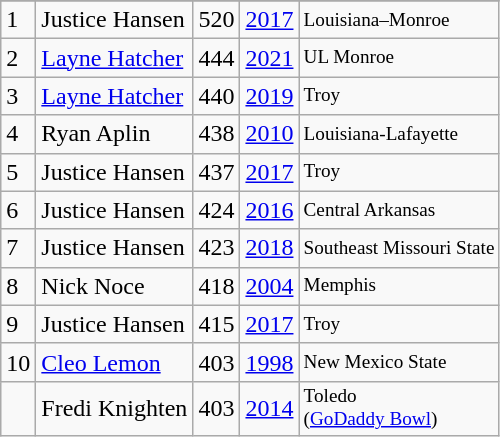<table class="wikitable">
<tr>
</tr>
<tr>
<td>1</td>
<td>Justice Hansen</td>
<td>520</td>
<td><a href='#'>2017</a></td>
<td style="font-size:80%;">Louisiana–Monroe</td>
</tr>
<tr>
<td>2</td>
<td><a href='#'>Layne Hatcher</a></td>
<td>444</td>
<td><a href='#'>2021</a></td>
<td style="font-size:80%;">UL Monroe</td>
</tr>
<tr>
<td>3</td>
<td><a href='#'>Layne Hatcher</a></td>
<td>440</td>
<td><a href='#'>2019</a></td>
<td style="font-size:80%;">Troy</td>
</tr>
<tr>
<td>4</td>
<td>Ryan Aplin</td>
<td>438</td>
<td><a href='#'>2010</a></td>
<td style="font-size:80%;">Louisiana-Lafayette</td>
</tr>
<tr>
<td>5</td>
<td>Justice Hansen</td>
<td>437</td>
<td><a href='#'>2017</a></td>
<td style="font-size:80%;">Troy</td>
</tr>
<tr>
<td>6</td>
<td>Justice Hansen</td>
<td>424</td>
<td><a href='#'>2016</a></td>
<td style="font-size:80%;">Central Arkansas</td>
</tr>
<tr>
<td>7</td>
<td>Justice Hansen</td>
<td>423</td>
<td><a href='#'>2018</a></td>
<td style="font-size:80%;">Southeast Missouri State</td>
</tr>
<tr>
<td>8</td>
<td>Nick Noce</td>
<td>418</td>
<td><a href='#'>2004</a></td>
<td style="font-size:80%;">Memphis</td>
</tr>
<tr>
<td>9</td>
<td>Justice Hansen</td>
<td>415</td>
<td><a href='#'>2017</a></td>
<td style="font-size:80%;">Troy</td>
</tr>
<tr>
<td>10</td>
<td><a href='#'>Cleo Lemon</a></td>
<td>403</td>
<td><a href='#'>1998</a></td>
<td style="font-size:80%;">New Mexico State</td>
</tr>
<tr>
<td></td>
<td>Fredi Knighten</td>
<td>403</td>
<td><a href='#'>2014</a></td>
<td style="font-size:80%;">Toledo<br>(<a href='#'>GoDaddy Bowl</a>)</td>
</tr>
</table>
